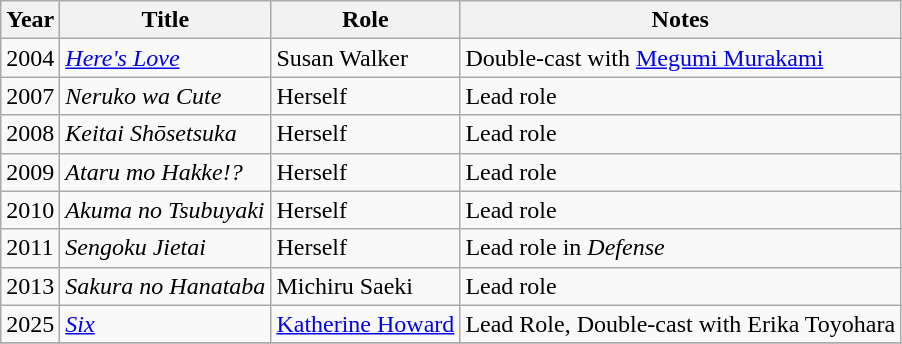<table class="wikitable sortable">
<tr>
<th>Year</th>
<th>Title</th>
<th>Role</th>
<th class="unsortable">Notes</th>
</tr>
<tr>
<td>2004</td>
<td><em><a href='#'>Here's Love</a></em></td>
<td>Susan Walker</td>
<td>Double-cast with <a href='#'>Megumi Murakami</a></td>
</tr>
<tr>
<td>2007</td>
<td><em>Neruko wa Cute</em></td>
<td>Herself</td>
<td>Lead role</td>
</tr>
<tr>
<td>2008</td>
<td><em>Keitai Shōsetsuka</em></td>
<td>Herself</td>
<td>Lead role</td>
</tr>
<tr>
<td>2009</td>
<td><em>Ataru mo Hakke!?</em></td>
<td>Herself</td>
<td>Lead role</td>
</tr>
<tr>
<td>2010</td>
<td><em>Akuma no Tsubuyaki</em></td>
<td>Herself</td>
<td>Lead role</td>
</tr>
<tr>
<td>2011</td>
<td><em>Sengoku Jietai</em></td>
<td>Herself</td>
<td>Lead role in <em>Defense</em></td>
</tr>
<tr>
<td>2013</td>
<td><em>Sakura no Hanataba</em></td>
<td>Michiru Saeki</td>
<td>Lead role</td>
</tr>
<tr>
<td>2025</td>
<td><em><a href='#'>Six</a></em></td>
<td><a href='#'>Katherine Howard</a></td>
<td>Lead Role, Double-cast with Erika Toyohara</td>
</tr>
<tr>
</tr>
</table>
